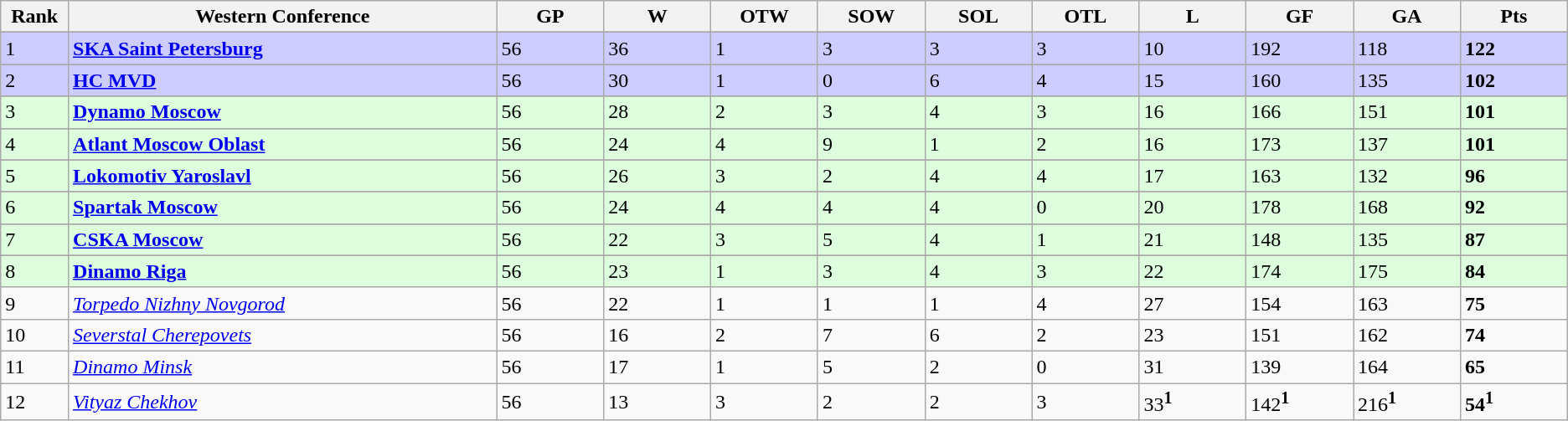<table class="wikitable sortable">
<tr>
<th bgcolor="#DDDDFF" width="2%">Rank</th>
<th bgcolor="#DDDDFF" width="20%">Western Conference</th>
<th bgcolor="#DDDDFF" width="5%">GP</th>
<th bgcolor="#DDDDFF" width="5%">W</th>
<th bgcolor="#DDDDFF" width="5%">OTW</th>
<th bgcolor="#DDDDFF" width="5%">SOW</th>
<th bgcolor="#DDDDFF" width="5%">SOL</th>
<th bgcolor="#DDDDFF" width="5%">OTL</th>
<th bgcolor="#DDDDFF" width="5%">L</th>
<th bgcolor="#DDDDFF" width="5%">GF</th>
<th bgcolor="#DDDDFF" width="5%">GA</th>
<th bgcolor="#DDDDFF" width="5%">Pts</th>
</tr>
<tr>
</tr>
<tr style="background:#ccf;">
<td style="text-align:left;">1</td>
<td> <strong><a href='#'>SKA Saint Petersburg</a></strong></td>
<td>56</td>
<td>36</td>
<td>1</td>
<td>3</td>
<td>3</td>
<td>3</td>
<td>10</td>
<td>192</td>
<td>118</td>
<td><strong>122</strong></td>
</tr>
<tr>
</tr>
<tr style="background:#ccf;">
<td style="text-align:left;">2</td>
<td> <strong><a href='#'>HC MVD</a></strong></td>
<td>56</td>
<td>30</td>
<td>1</td>
<td>0</td>
<td>6</td>
<td>4</td>
<td>15</td>
<td>160</td>
<td>135</td>
<td><strong>102</strong></td>
</tr>
<tr>
</tr>
<tr style="background:#DDFFDD;">
<td style="text-align:left;">3</td>
<td> <strong><a href='#'>Dynamo Moscow</a></strong></td>
<td>56</td>
<td>28</td>
<td>2</td>
<td>3</td>
<td>4</td>
<td>3</td>
<td>16</td>
<td>166</td>
<td>151</td>
<td><strong>101</strong></td>
</tr>
<tr>
</tr>
<tr style="background:#DDFFDD;">
<td style="text-align:left;">4</td>
<td> <strong><a href='#'>Atlant Moscow Oblast</a></strong></td>
<td>56</td>
<td>24</td>
<td>4</td>
<td>9</td>
<td>1</td>
<td>2</td>
<td>16</td>
<td>173</td>
<td>137</td>
<td><strong>101</strong></td>
</tr>
<tr>
</tr>
<tr style="background:#DDFFDD;">
<td style="text-align:left;">5</td>
<td> <strong><a href='#'>Lokomotiv Yaroslavl</a></strong></td>
<td>56</td>
<td>26</td>
<td>3</td>
<td>2</td>
<td>4</td>
<td>4</td>
<td>17</td>
<td>163</td>
<td>132</td>
<td><strong>96</strong></td>
</tr>
<tr>
</tr>
<tr style="background:#DDFFDD;">
<td style="text-align:left;">6</td>
<td> <strong><a href='#'>Spartak Moscow</a></strong></td>
<td>56</td>
<td>24</td>
<td>4</td>
<td>4</td>
<td>4</td>
<td>0</td>
<td>20</td>
<td>178</td>
<td>168</td>
<td><strong>92</strong></td>
</tr>
<tr>
</tr>
<tr style="background:#DDFFDD;">
<td style="text-align:left;">7</td>
<td> <strong><a href='#'>CSKA Moscow</a></strong></td>
<td>56</td>
<td>22</td>
<td>3</td>
<td>5</td>
<td>4</td>
<td>1</td>
<td>21</td>
<td>148</td>
<td>135</td>
<td><strong>87</strong></td>
</tr>
<tr>
</tr>
<tr style="background:#DDFFDD;">
<td style="text-align:left;">8</td>
<td> <strong><a href='#'>Dinamo Riga</a></strong></td>
<td>56</td>
<td>23</td>
<td>1</td>
<td>3</td>
<td>4</td>
<td>3</td>
<td>22</td>
<td>174</td>
<td>175</td>
<td><strong>84</strong></td>
</tr>
<tr>
<td style="text-align:left;">9</td>
<td> <em><a href='#'>Torpedo Nizhny Novgorod</a></em></td>
<td>56</td>
<td>22</td>
<td>1</td>
<td>1</td>
<td>1</td>
<td>4</td>
<td>27</td>
<td>154</td>
<td>163</td>
<td><strong>75</strong></td>
</tr>
<tr>
<td style="text-align:left;">10</td>
<td> <em><a href='#'>Severstal Cherepovets</a></em></td>
<td>56</td>
<td>16</td>
<td>2</td>
<td>7</td>
<td>6</td>
<td>2</td>
<td>23</td>
<td>151</td>
<td>162</td>
<td><strong>74</strong></td>
</tr>
<tr>
<td style="text-align:left;">11</td>
<td> <em><a href='#'>Dinamo Minsk</a></em></td>
<td>56</td>
<td>17</td>
<td>1</td>
<td>5</td>
<td>2</td>
<td>0</td>
<td>31</td>
<td>139</td>
<td>164</td>
<td><strong>65</strong></td>
</tr>
<tr>
<td style="text-align:left;">12</td>
<td> <em><a href='#'>Vityaz Chekhov</a></em></td>
<td>56</td>
<td>13</td>
<td>3</td>
<td>2</td>
<td>2</td>
<td>3</td>
<td>33<sup><strong>1</strong></sup></td>
<td>142<sup><strong>1</strong></sup></td>
<td>216<sup><strong>1</strong></sup></td>
<td><strong>54</strong><sup><strong>1</strong></sup></td>
</tr>
</table>
